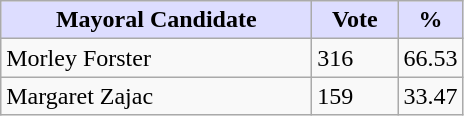<table class="wikitable">
<tr>
<th style="background:#ddf; width:200px;">Mayoral Candidate</th>
<th style="background:#ddf; width:50px;">Vote</th>
<th style="background:#ddf; width:30px;">%</th>
</tr>
<tr>
<td>Morley Forster</td>
<td>316</td>
<td>66.53</td>
</tr>
<tr>
<td>Margaret Zajac</td>
<td>159</td>
<td>33.47</td>
</tr>
</table>
